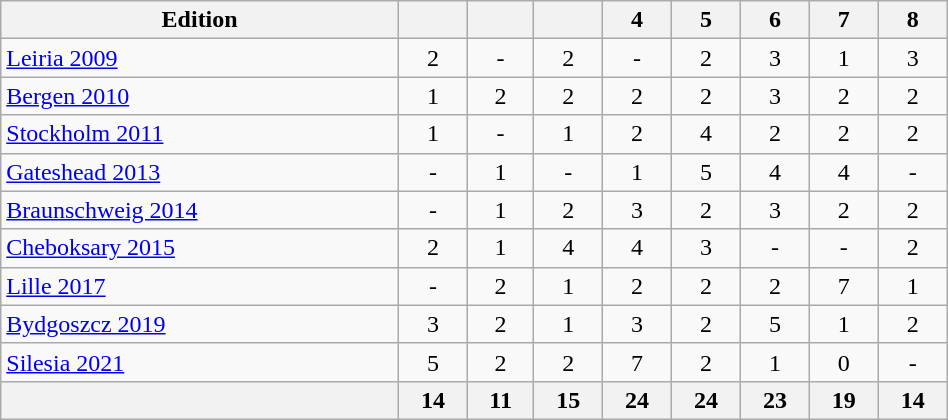<table class="wikitable" width=50% style="font-size:100%; text-align:center;">
<tr>
<th>Edition</th>
<th></th>
<th></th>
<th></th>
<th>4</th>
<th>5</th>
<th>6</th>
<th>7</th>
<th>8</th>
</tr>
<tr>
<td align=left> <a href='#'>Leiria 2009</a></td>
<td>2</td>
<td>-</td>
<td>2</td>
<td>-</td>
<td>2</td>
<td>3</td>
<td>1</td>
<td>3</td>
</tr>
<tr>
<td align=left> <a href='#'>Bergen 2010</a></td>
<td>1</td>
<td>2</td>
<td>2</td>
<td>2</td>
<td>2</td>
<td>3</td>
<td>2</td>
<td>2</td>
</tr>
<tr>
<td align=left> <a href='#'>Stockholm 2011</a></td>
<td>1</td>
<td>-</td>
<td>1</td>
<td>2</td>
<td>4</td>
<td>2</td>
<td>2</td>
<td>2</td>
</tr>
<tr>
<td align=left> <a href='#'>Gateshead 2013</a></td>
<td>-</td>
<td>1</td>
<td>-</td>
<td>1</td>
<td>5</td>
<td>4</td>
<td>4</td>
<td>-</td>
</tr>
<tr>
<td align=left> <a href='#'>Braunschweig 2014</a></td>
<td>-</td>
<td>1</td>
<td>2</td>
<td>3</td>
<td>2</td>
<td>3</td>
<td>2</td>
<td>2</td>
</tr>
<tr>
<td align=left> <a href='#'>Cheboksary 2015</a></td>
<td>2</td>
<td>1</td>
<td>4</td>
<td>4</td>
<td>3</td>
<td>-</td>
<td>-</td>
<td>2</td>
</tr>
<tr>
<td align=left> <a href='#'>Lille 2017</a></td>
<td>-</td>
<td>2</td>
<td>1</td>
<td>2</td>
<td>2</td>
<td>2</td>
<td>7</td>
<td>1</td>
</tr>
<tr>
<td align=left> <a href='#'>Bydgoszcz 2019</a></td>
<td>3</td>
<td>2</td>
<td>1</td>
<td>3</td>
<td>2</td>
<td>5</td>
<td>1</td>
<td>2</td>
</tr>
<tr>
<td align=left> <a href='#'>Silesia 2021</a></td>
<td>5</td>
<td>2</td>
<td>2</td>
<td>7</td>
<td>2</td>
<td>1</td>
<td>0</td>
<td>-</td>
</tr>
<tr>
<th></th>
<th>14</th>
<th>11</th>
<th>15</th>
<th>24</th>
<th>24</th>
<th>23</th>
<th>19</th>
<th>14</th>
</tr>
</table>
